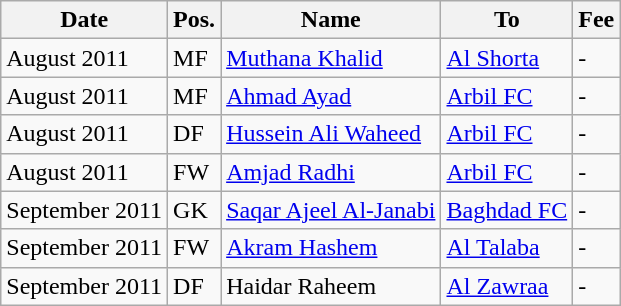<table class="wikitable">
<tr>
<th>Date</th>
<th>Pos.</th>
<th>Name</th>
<th>To</th>
<th>Fee</th>
</tr>
<tr>
<td>August 2011</td>
<td>MF</td>
<td> <a href='#'>Muthana Khalid</a></td>
<td> <a href='#'>Al Shorta</a></td>
<td>-</td>
</tr>
<tr>
<td>August 2011</td>
<td>MF</td>
<td> <a href='#'>Ahmad Ayad</a></td>
<td> <a href='#'>Arbil FC</a></td>
<td>-</td>
</tr>
<tr>
<td>August 2011</td>
<td>DF</td>
<td> <a href='#'>Hussein Ali Waheed</a></td>
<td> <a href='#'>Arbil FC</a></td>
<td>-</td>
</tr>
<tr>
<td>August 2011</td>
<td>FW</td>
<td> <a href='#'>Amjad Radhi</a></td>
<td> <a href='#'>Arbil FC</a></td>
<td>-</td>
</tr>
<tr>
<td>September 2011</td>
<td>GK</td>
<td> <a href='#'>Saqar Ajeel Al-Janabi</a></td>
<td> <a href='#'>Baghdad FC</a></td>
<td>-</td>
</tr>
<tr>
<td>September 2011</td>
<td>FW</td>
<td> <a href='#'>Akram Hashem</a></td>
<td> <a href='#'>Al Talaba</a></td>
<td>-</td>
</tr>
<tr>
<td>September 2011</td>
<td>DF</td>
<td> Haidar Raheem</td>
<td> <a href='#'>Al Zawraa</a></td>
<td>-</td>
</tr>
</table>
